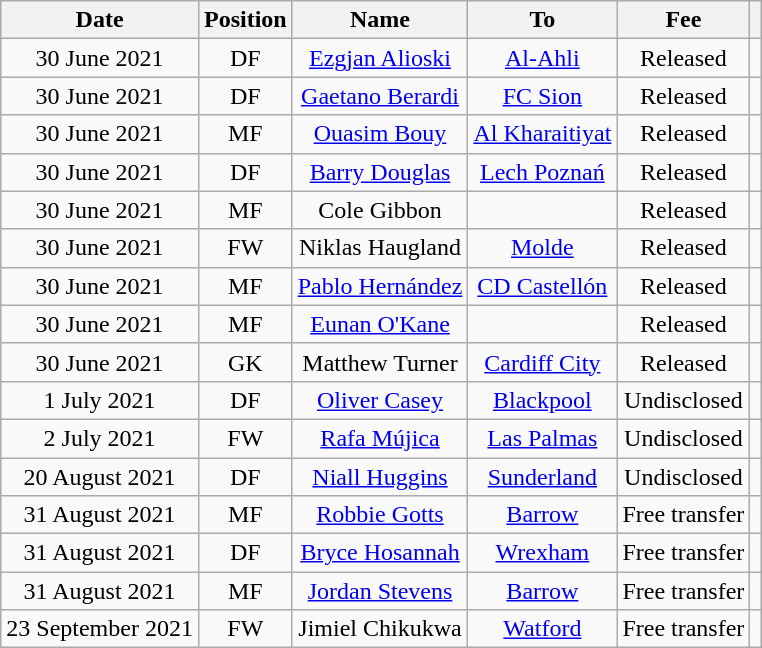<table class="wikitable" style="text-align:center;">
<tr>
<th>Date</th>
<th>Position</th>
<th>Name</th>
<th>To</th>
<th>Fee</th>
<th></th>
</tr>
<tr>
<td>30 June 2021</td>
<td>DF</td>
<td><a href='#'>Ezgjan Alioski</a></td>
<td> <a href='#'>Al-Ahli</a></td>
<td>Released</td>
<td></td>
</tr>
<tr>
<td>30 June 2021</td>
<td>DF</td>
<td><a href='#'>Gaetano Berardi</a></td>
<td> <a href='#'>FC Sion</a></td>
<td>Released</td>
<td></td>
</tr>
<tr>
<td>30 June 2021</td>
<td>MF</td>
<td><a href='#'>Ouasim Bouy</a></td>
<td> <a href='#'>Al Kharaitiyat</a></td>
<td>Released</td>
<td></td>
</tr>
<tr>
<td>30 June 2021</td>
<td>DF</td>
<td><a href='#'>Barry Douglas</a></td>
<td> <a href='#'>Lech Poznań</a></td>
<td>Released</td>
<td></td>
</tr>
<tr>
<td>30 June 2021</td>
<td>MF</td>
<td>Cole Gibbon</td>
<td></td>
<td>Released</td>
<td></td>
</tr>
<tr>
<td>30 June 2021</td>
<td>FW</td>
<td>Niklas Haugland</td>
<td> <a href='#'>Molde</a></td>
<td>Released</td>
<td></td>
</tr>
<tr>
<td>30 June 2021</td>
<td>MF</td>
<td><a href='#'>Pablo Hernández</a></td>
<td> <a href='#'>CD Castellón</a></td>
<td>Released</td>
<td></td>
</tr>
<tr>
<td>30 June 2021</td>
<td>MF</td>
<td><a href='#'>Eunan O'Kane</a></td>
<td></td>
<td>Released</td>
<td></td>
</tr>
<tr>
<td>30 June 2021</td>
<td>GK</td>
<td>Matthew Turner</td>
<td><a href='#'>Cardiff City</a></td>
<td>Released</td>
<td></td>
</tr>
<tr>
<td>1 July 2021</td>
<td>DF</td>
<td><a href='#'>Oliver Casey</a></td>
<td><a href='#'>Blackpool</a></td>
<td>Undisclosed</td>
<td></td>
</tr>
<tr>
<td>2 July 2021</td>
<td>FW</td>
<td><a href='#'>Rafa Mújica</a></td>
<td> <a href='#'>Las Palmas</a></td>
<td>Undisclosed</td>
<td></td>
</tr>
<tr>
<td>20 August 2021</td>
<td>DF</td>
<td><a href='#'>Niall Huggins</a></td>
<td><a href='#'>Sunderland</a></td>
<td>Undisclosed</td>
<td></td>
</tr>
<tr>
<td>31 August 2021</td>
<td>MF</td>
<td><a href='#'>Robbie Gotts</a></td>
<td><a href='#'>Barrow</a></td>
<td>Free transfer</td>
<td></td>
</tr>
<tr>
<td>31 August 2021</td>
<td>DF</td>
<td><a href='#'>Bryce Hosannah</a></td>
<td><a href='#'>Wrexham</a></td>
<td>Free transfer</td>
<td></td>
</tr>
<tr>
<td>31 August 2021</td>
<td>MF</td>
<td><a href='#'>Jordan Stevens</a></td>
<td><a href='#'>Barrow</a></td>
<td>Free transfer</td>
<td></td>
</tr>
<tr>
<td>23 September 2021</td>
<td>FW</td>
<td>Jimiel Chikukwa</td>
<td><a href='#'>Watford</a></td>
<td>Free transfer</td>
<td></td>
</tr>
</table>
